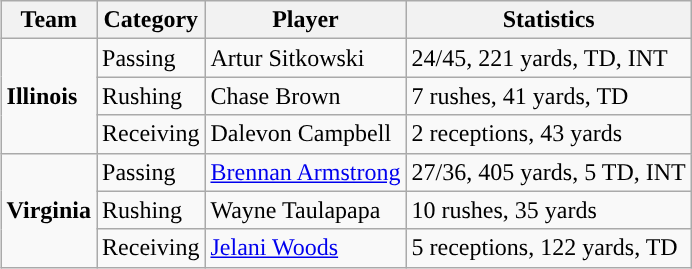<table class="wikitable" style="float: right;">
<tr>
<th>Team</th>
<th>Category</th>
<th>Player</th>
<th>Statistics</th>
</tr>
<tr>
<td rowspan=3><strong>Illinois</strong></td>
<td>Passing</td>
<td>Artur Sitkowski</td>
<td>24/45, 221 yards, TD, INT</td>
</tr>
<tr>
<td>Rushing</td>
<td>Chase Brown</td>
<td>7 rushes, 41 yards, TD</td>
</tr>
<tr>
<td>Receiving</td>
<td>Dalevon Campbell</td>
<td>2 receptions, 43 yards</td>
</tr>
<tr>
<td rowspan=3><strong>Virginia</strong></td>
<td>Passing</td>
<td><a href='#'>Brennan Armstrong</a></td>
<td>27/36, 405 yards, 5 TD, INT</td>
</tr>
<tr>
<td>Rushing</td>
<td>Wayne Taulapapa</td>
<td>10 rushes, 35 yards</td>
</tr>
<tr>
<td>Receiving</td>
<td><a href='#'>Jelani Woods</a></td>
<td>5 receptions, 122 yards, TD</td>
</tr>
</table>
